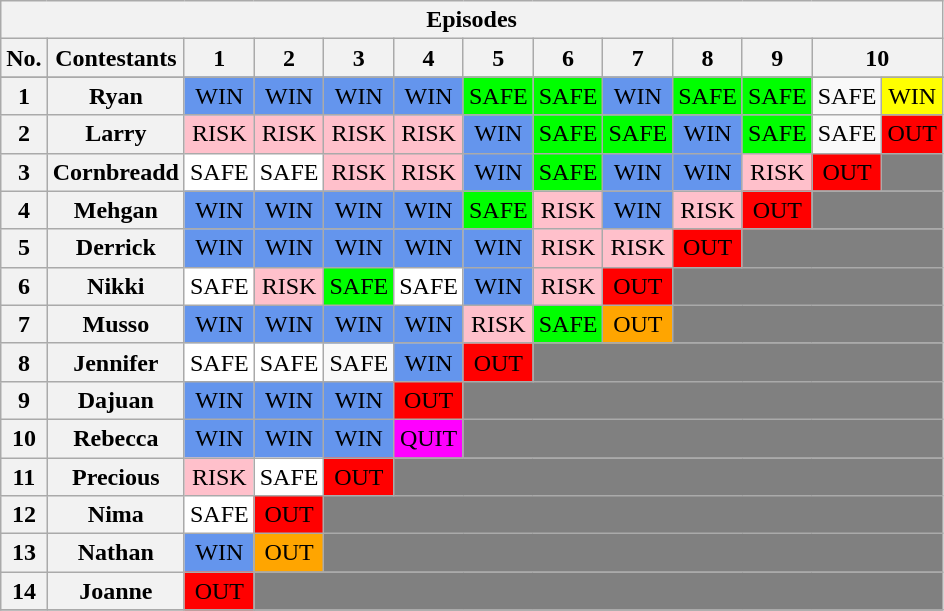<table class="wikitable" style="text-align:center">
<tr>
<th colspan=13>Episodes</th>
</tr>
<tr>
<th>No.</th>
<th>Contestants</th>
<th>1</th>
<th>2</th>
<th>3</th>
<th>4</th>
<th>5</th>
<th>6</th>
<th>7</th>
<th>8</th>
<th>9</th>
<th colspan=2>10</th>
</tr>
<tr>
</tr>
<tr>
<th>1</th>
<th>Ryan</th>
<td style="background:cornflowerblue;">WIN</td>
<td style="background:cornflowerblue;">WIN</td>
<td style="background:cornflowerblue;">WIN</td>
<td style="background:cornflowerblue;">WIN</td>
<td style="background:lime;">SAFE</td>
<td style="background:lime;">SAFE</td>
<td style="background:cornflowerblue;">WIN</td>
<td style="background:lime;">SAFE</td>
<td style="background:lime;">SAFE</td>
<td>SAFE</td>
<td style="background:yellow;">WIN</td>
</tr>
<tr>
<th>2</th>
<th>Larry</th>
<td style="background:pink;">RISK</td>
<td style="background:pink;">RISK</td>
<td style="background:pink;">RISK</td>
<td style="background:pink;">RISK</td>
<td style="background:cornflowerblue;">WIN</td>
<td style="background:lime;">SAFE</td>
<td style="background:lime;">SAFE</td>
<td style="background:cornflowerblue;">WIN</td>
<td style="background:lime;">SAFE</td>
<td>SAFE</td>
<td style="background:red;">OUT</td>
</tr>
<tr>
<th>3</th>
<th>Cornbreadd</th>
<td style="background-color:white;">SAFE</td>
<td style="background-color:white;">SAFE</td>
<td style="background:pink;">RISK</td>
<td style="background:pink;">RISK</td>
<td style="background:cornflowerblue;">WIN</td>
<td style="background:lime;">SAFE</td>
<td style="background:cornflowerblue;">WIN</td>
<td style="background:cornflowerblue;">WIN</td>
<td style="background:pink;">RISK</td>
<td style="background:red;">OUT</td>
<td style="background:gray;" colspan=1></td>
</tr>
<tr>
<th>4</th>
<th>Mehgan</th>
<td style="background:cornflowerblue;">WIN</td>
<td style="background:cornflowerblue;">WIN</td>
<td style="background:cornflowerblue;">WIN</td>
<td style="background:cornflowerblue;">WIN</td>
<td style="background:lime;">SAFE</td>
<td style="background:pink;">RISK</td>
<td style="background:cornflowerblue;">WIN</td>
<td style="background:pink;">RISK</td>
<td style="background:red;">OUT</td>
<td style="background:gray;" colspan=2></td>
</tr>
<tr>
<th>5</th>
<th>Derrick</th>
<td style="background:cornflowerblue;">WIN</td>
<td style="background:cornflowerblue;">WIN</td>
<td style="background:cornflowerblue;">WIN</td>
<td style="background:cornflowerblue;">WIN</td>
<td style="background:cornflowerblue;">WIN</td>
<td style="background:pink;">RISK</td>
<td style="background:pink;">RISK</td>
<td style="background:red;">OUT</td>
<td style="background:gray;" colspan=3></td>
</tr>
<tr>
<th>6</th>
<th>Nikki</th>
<td style="background-color:white;">SAFE</td>
<td style="background:pink;">RISK</td>
<td style="background:lime;">SAFE</td>
<td style="background:white;">SAFE</td>
<td style="background:cornflowerblue;">WIN</td>
<td style="background:pink;">RISK</td>
<td style="background:red;">OUT</td>
<td style="background:gray;" colspan=20></td>
</tr>
<tr>
<th>7</th>
<th>Musso</th>
<td style="background:cornflowerblue;">WIN</td>
<td style="background:cornflowerblue;">WIN</td>
<td style="background:cornflowerblue;">WIN</td>
<td style="background:cornflowerblue;">WIN</td>
<td style="background:pink;">RISK</td>
<td style="background:lime;">SAFE</td>
<td style="background:orange;">OUT</td>
<td style="background:gray;" colspan=20></td>
</tr>
<tr>
<th>8</th>
<th>Jennifer</th>
<td style="background-color:white;">SAFE</td>
<td style="background-color:white;">SAFE</td>
<td>SAFE</td>
<td style="background:cornflowerblue;">WIN</td>
<td style="background:red;">OUT</td>
<td style="background:gray;" colspan=20></td>
</tr>
<tr>
<th>9</th>
<th>Dajuan</th>
<td style="background:cornflowerblue;">WIN</td>
<td style="background:cornflowerblue;">WIN</td>
<td style="background:cornflowerblue;">WIN</td>
<td style="background:red;">OUT</td>
<td style="background:gray;" colspan=20></td>
</tr>
<tr>
<th>10</th>
<th>Rebecca</th>
<td style="background:cornflowerblue;">WIN</td>
<td style="background:cornflowerblue;">WIN</td>
<td style="background:cornflowerblue;">WIN</td>
<td style="background:magenta;">QUIT</td>
<td style="background:gray;" colspan=20></td>
</tr>
<tr>
<th>11</th>
<th>Precious</th>
<td style="background:pink;">RISK</td>
<td style="background-color:white;">SAFE</td>
<td style="background:red;">OUT</td>
<td style="background:gray;" colspan=20></td>
</tr>
<tr>
<th>12</th>
<th>Nima</th>
<td style="background-color:white;">SAFE</td>
<td style="background:red;">OUT</td>
<td style="background:gray;" colspan=20></td>
</tr>
<tr>
<th>13</th>
<th>Nathan</th>
<td style="background:cornflowerblue;">WIN</td>
<td style="background:orange;">OUT</td>
<td style="background:gray;" colspan=20></td>
</tr>
<tr>
<th>14</th>
<th>Joanne</th>
<td style="background:red;">OUT</td>
<td style="background:gray;" colspan=20></td>
</tr>
<tr>
</tr>
</table>
